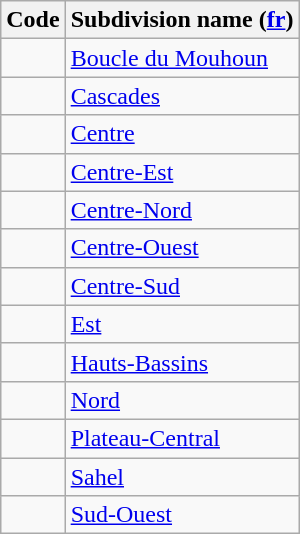<table class="wikitable sortable">
<tr>
<th>Code</th>
<th>Subdivision name (<a href='#'>fr</a>)</th>
</tr>
<tr>
<td></td>
<td><a href='#'>Boucle du Mouhoun</a></td>
</tr>
<tr>
<td></td>
<td><a href='#'>Cascades</a></td>
</tr>
<tr>
<td></td>
<td><a href='#'>Centre</a></td>
</tr>
<tr>
<td></td>
<td><a href='#'>Centre-Est</a></td>
</tr>
<tr>
<td></td>
<td><a href='#'>Centre-Nord</a></td>
</tr>
<tr>
<td></td>
<td><a href='#'>Centre-Ouest</a></td>
</tr>
<tr>
<td></td>
<td><a href='#'>Centre-Sud</a></td>
</tr>
<tr>
<td></td>
<td><a href='#'>Est</a></td>
</tr>
<tr>
<td></td>
<td><a href='#'>Hauts-Bassins</a></td>
</tr>
<tr>
<td></td>
<td><a href='#'>Nord</a></td>
</tr>
<tr>
<td></td>
<td><a href='#'>Plateau-Central</a></td>
</tr>
<tr>
<td></td>
<td><a href='#'>Sahel</a></td>
</tr>
<tr>
<td></td>
<td><a href='#'>Sud-Ouest</a></td>
</tr>
</table>
